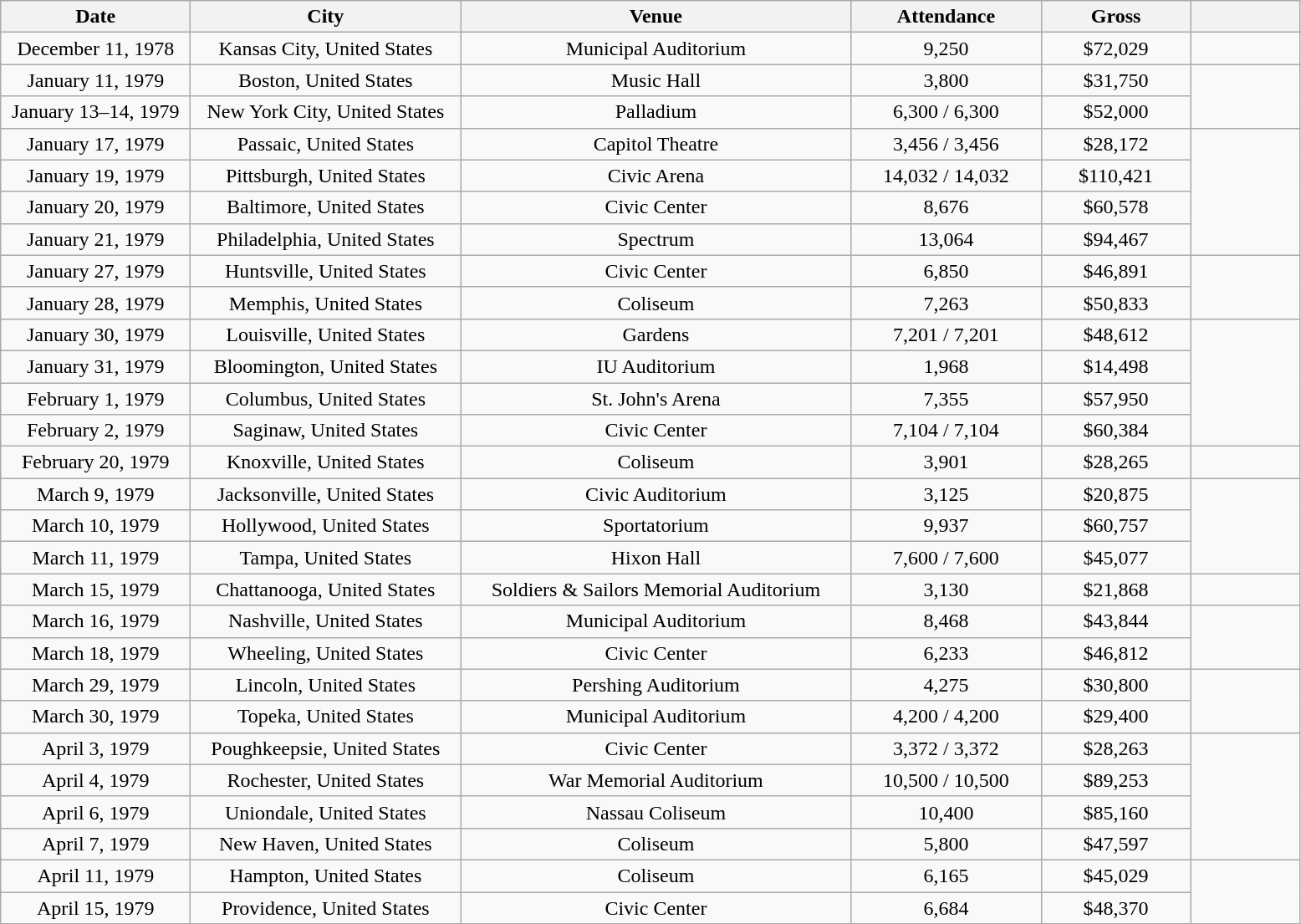<table class="wikitable sortable plainrowheaders" style="text-align:center;">
<tr>
<th scope="col" style="width:9em;">Date</th>
<th scope="col" style="width:13em;">City</th>
<th scope="col" style="width:19em;">Venue</th>
<th scope="col" style="width:9em;">Attendance</th>
<th scope="col" style="width:7em;">Gross</th>
<th scope="col" style="width:5em;" class="unsortable"></th>
</tr>
<tr>
<td>December 11, 1978</td>
<td>Kansas City, United States</td>
<td>Municipal Auditorium</td>
<td>9,250</td>
<td>$72,029</td>
<td></td>
</tr>
<tr>
<td>January 11, 1979</td>
<td>Boston, United States</td>
<td>Music Hall</td>
<td>3,800</td>
<td>$31,750</td>
<td rowspan="2"></td>
</tr>
<tr>
<td>January 13–14, 1979</td>
<td>New York City, United States</td>
<td>Palladium</td>
<td>6,300 / 6,300</td>
<td>$52,000</td>
</tr>
<tr>
<td>January 17, 1979</td>
<td>Passaic, United States</td>
<td>Capitol Theatre</td>
<td>3,456 / 3,456</td>
<td>$28,172</td>
<td rowspan="4"></td>
</tr>
<tr>
<td>January 19, 1979</td>
<td>Pittsburgh, United States</td>
<td>Civic Arena</td>
<td>14,032 / 14,032</td>
<td>$110,421</td>
</tr>
<tr>
<td>January 20, 1979</td>
<td>Baltimore, United States</td>
<td>Civic Center</td>
<td>8,676</td>
<td>$60,578</td>
</tr>
<tr>
<td>January 21, 1979</td>
<td>Philadelphia, United States</td>
<td>Spectrum</td>
<td>13,064</td>
<td>$94,467</td>
</tr>
<tr>
<td>January 27, 1979</td>
<td>Huntsville, United States</td>
<td>Civic Center</td>
<td>6,850</td>
<td>$46,891</td>
<td rowspan="2"></td>
</tr>
<tr>
<td>January 28, 1979</td>
<td>Memphis, United States</td>
<td>Coliseum</td>
<td>7,263</td>
<td>$50,833</td>
</tr>
<tr>
<td>January 30, 1979</td>
<td>Louisville, United States</td>
<td>Gardens</td>
<td>7,201 / 7,201</td>
<td>$48,612</td>
<td rowspan="4"></td>
</tr>
<tr>
<td>January 31, 1979</td>
<td>Bloomington, United States</td>
<td>IU Auditorium</td>
<td>1,968</td>
<td>$14,498</td>
</tr>
<tr>
<td>February 1, 1979</td>
<td>Columbus, United States</td>
<td>St. John's Arena</td>
<td>7,355</td>
<td>$57,950</td>
</tr>
<tr>
<td>February 2, 1979</td>
<td>Saginaw, United States</td>
<td>Civic Center</td>
<td>7,104 / 7,104</td>
<td>$60,384</td>
</tr>
<tr>
<td>February 20, 1979</td>
<td>Knoxville, United States</td>
<td>Coliseum</td>
<td>3,901</td>
<td>$28,265</td>
<td></td>
</tr>
<tr>
<td>March 9, 1979</td>
<td>Jacksonville, United States</td>
<td>Civic Auditorium</td>
<td>3,125</td>
<td>$20,875</td>
<td rowspan="3"></td>
</tr>
<tr>
<td>March 10, 1979</td>
<td>Hollywood, United States</td>
<td>Sportatorium</td>
<td>9,937</td>
<td>$60,757</td>
</tr>
<tr>
<td>March 11, 1979</td>
<td>Tampa, United States</td>
<td>Hixon Hall</td>
<td>7,600 / 7,600</td>
<td>$45,077</td>
</tr>
<tr>
<td>March 15, 1979</td>
<td>Chattanooga, United States</td>
<td>Soldiers & Sailors Memorial Auditorium</td>
<td>3,130</td>
<td>$21,868</td>
<td></td>
</tr>
<tr>
<td>March 16, 1979</td>
<td>Nashville, United States</td>
<td>Municipal Auditorium</td>
<td>8,468</td>
<td>$43,844</td>
<td rowspan="2"></td>
</tr>
<tr>
<td>March 18, 1979</td>
<td>Wheeling, United States</td>
<td>Civic Center</td>
<td>6,233</td>
<td>$46,812</td>
</tr>
<tr>
<td>March 29, 1979</td>
<td>Lincoln, United States</td>
<td>Pershing Auditorium</td>
<td>4,275</td>
<td>$30,800</td>
<td rowspan="2"></td>
</tr>
<tr>
<td>March 30, 1979</td>
<td>Topeka, United States</td>
<td>Municipal Auditorium</td>
<td>4,200 / 4,200</td>
<td>$29,400</td>
</tr>
<tr>
<td>April 3, 1979</td>
<td>Poughkeepsie, United States</td>
<td>Civic Center</td>
<td>3,372 / 3,372</td>
<td>$28,263</td>
<td rowspan="4"></td>
</tr>
<tr>
<td>April 4, 1979</td>
<td>Rochester, United States</td>
<td>War Memorial Auditorium</td>
<td>10,500 / 10,500</td>
<td>$89,253</td>
</tr>
<tr>
<td>April 6, 1979</td>
<td>Uniondale, United States</td>
<td>Nassau Coliseum</td>
<td>10,400</td>
<td>$85,160</td>
</tr>
<tr>
<td>April 7, 1979</td>
<td>New Haven, United States</td>
<td>Coliseum</td>
<td>5,800</td>
<td>$47,597</td>
</tr>
<tr>
<td>April 11, 1979</td>
<td>Hampton, United States</td>
<td>Coliseum</td>
<td>6,165</td>
<td>$45,029</td>
<td rowspan="2"></td>
</tr>
<tr>
<td>April 15, 1979</td>
<td>Providence, United States</td>
<td>Civic Center</td>
<td>6,684</td>
<td>$48,370</td>
</tr>
</table>
